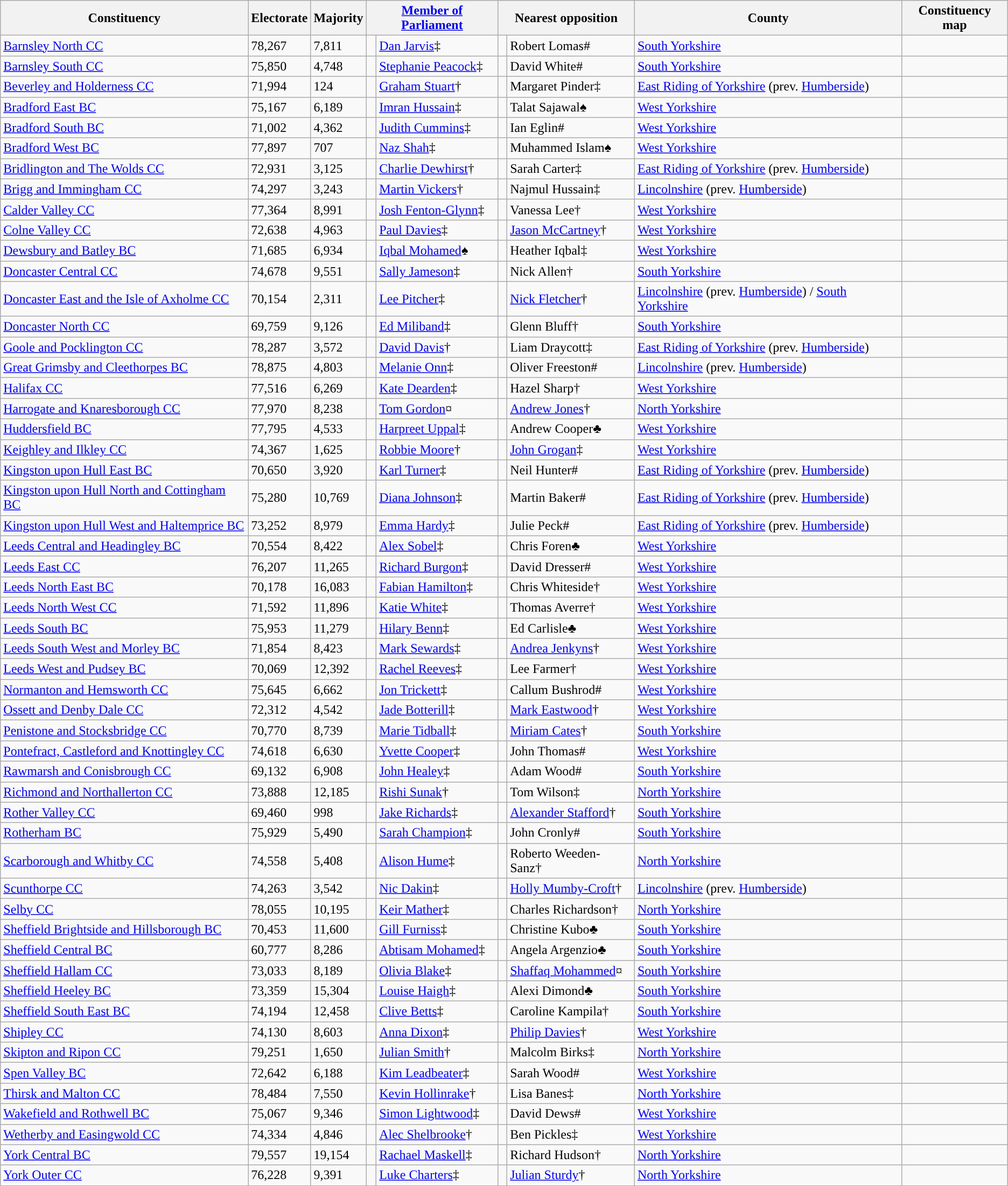<table class="wikitable sortable">
<tr>
<th rowspan="1">Constituency </th>
<th rowspan="1">Electorate</th>
<th rowspan="1">Majority</th>
<th colspan="2" class="unsortable"><a href='#'>Member of Parliament</a></th>
<th colspan="2" class="unsortable">Nearest opposition</th>
<th rowspan="1">County</th>
<th rowspan="1" class="unsortable">Constituency map</th>
</tr>
<tr>
<td><a href='#'>Barnsley North CC</a></td>
<td>78,267</td>
<td>7,811</td>
<td style="color:inherit;background:"> </td>
<td><a href='#'>Dan Jarvis</a>‡</td>
<td style="color:inherit;background:"> </td>
<td>Robert Lomas#</td>
<td><a href='#'>South Yorkshire</a></td>
<td></td>
</tr>
<tr>
<td><a href='#'>Barnsley South CC</a></td>
<td>75,850</td>
<td>4,748</td>
<td style="color:inherit;background:"> </td>
<td><a href='#'>Stephanie Peacock</a>‡</td>
<td style="color:inherit;background:"> </td>
<td>David White#</td>
<td><a href='#'>South Yorkshire</a></td>
<td></td>
</tr>
<tr>
<td><a href='#'>Beverley and Holderness CC</a></td>
<td>71,994</td>
<td>124</td>
<td style="color:inherit;background:"> </td>
<td><a href='#'>Graham Stuart</a>†</td>
<td style="color:inherit;background:"> </td>
<td>Margaret Pinder‡</td>
<td><a href='#'>East Riding of Yorkshire</a> (prev. <a href='#'>Humberside</a>)</td>
<td></td>
</tr>
<tr>
<td><a href='#'>Bradford East BC</a></td>
<td>75,167</td>
<td>6,189</td>
<td style="color:inherit;background:"></td>
<td><a href='#'>Imran Hussain</a>‡</td>
<td style="color:inherit;background:"></td>
<td>Talat Sajawal♠</td>
<td><a href='#'>West Yorkshire</a></td>
<td></td>
</tr>
<tr>
<td><a href='#'>Bradford South BC</a></td>
<td>71,002</td>
<td>4,362</td>
<td style="color:inherit;background:"></td>
<td><a href='#'>Judith Cummins</a>‡</td>
<td style="color:inherit;background:"> </td>
<td>Ian Eglin#</td>
<td><a href='#'>West Yorkshire</a></td>
<td></td>
</tr>
<tr>
<td><a href='#'>Bradford West BC</a></td>
<td>77,897</td>
<td>707</td>
<td style="color:inherit;background:"></td>
<td><a href='#'>Naz Shah</a>‡</td>
<td style="color:inherit;background:"></td>
<td>Muhammed Islam♠</td>
<td><a href='#'>West Yorkshire</a></td>
<td></td>
</tr>
<tr>
<td><a href='#'>Bridlington and The Wolds CC</a></td>
<td>72,931</td>
<td>3,125</td>
<td style="color:inherit;background:"> </td>
<td><a href='#'>Charlie Dewhirst</a>†</td>
<td style="color:inherit;background:"> </td>
<td>Sarah Carter‡</td>
<td><a href='#'>East Riding of Yorkshire</a> (prev. <a href='#'>Humberside</a>)</td>
<td></td>
</tr>
<tr>
<td><a href='#'>Brigg and Immingham CC</a></td>
<td>74,297</td>
<td>3,243</td>
<td style="color:inherit;background:"> </td>
<td><a href='#'>Martin Vickers</a>†</td>
<td style="color:inherit;background:"> </td>
<td>Najmul Hussain‡</td>
<td><a href='#'>Lincolnshire</a> (prev. <a href='#'>Humberside</a>)</td>
<td></td>
</tr>
<tr>
<td><a href='#'>Calder Valley CC</a></td>
<td>77,364</td>
<td>8,991</td>
<td style="color:inherit;background:"></td>
<td><a href='#'>Josh Fenton-Glynn</a>‡</td>
<td style="color:inherit;background:"></td>
<td>Vanessa Lee†</td>
<td><a href='#'>West Yorkshire</a></td>
<td></td>
</tr>
<tr>
<td><a href='#'>Colne Valley CC</a></td>
<td>72,638</td>
<td>4,963</td>
<td style="color:inherit;background:"></td>
<td><a href='#'>Paul Davies</a>‡</td>
<td style="color:inherit;background:"></td>
<td><a href='#'>Jason McCartney</a>†</td>
<td><a href='#'>West Yorkshire</a></td>
<td></td>
</tr>
<tr>
<td><a href='#'>Dewsbury and Batley BC</a></td>
<td>71,685</td>
<td>6,934</td>
<td style="color:inherit;background:"></td>
<td><a href='#'>Iqbal Mohamed</a>♠</td>
<td style="color:inherit;background:"></td>
<td>Heather Iqbal‡</td>
<td><a href='#'>West Yorkshire</a></td>
<td></td>
</tr>
<tr>
<td><a href='#'>Doncaster Central CC</a></td>
<td>74,678</td>
<td>9,551</td>
<td style="color:inherit;background:"> </td>
<td><a href='#'>Sally Jameson</a>‡</td>
<td style="color:inherit;background:"> </td>
<td>Nick Allen†</td>
<td><a href='#'>South Yorkshire</a></td>
<td></td>
</tr>
<tr>
<td><a href='#'>Doncaster East and the Isle of Axholme CC</a></td>
<td>70,154</td>
<td>2,311</td>
<td style="color:inherit;background:"> </td>
<td><a href='#'>Lee Pitcher</a>‡</td>
<td style="color:inherit;background:"> </td>
<td><a href='#'>Nick Fletcher</a>†</td>
<td><a href='#'>Lincolnshire</a> (prev. <a href='#'>Humberside</a>) / <a href='#'>South Yorkshire</a></td>
<td></td>
</tr>
<tr>
<td><a href='#'>Doncaster North CC</a></td>
<td>69,759</td>
<td>9,126</td>
<td style="color:inherit;background:"> </td>
<td><a href='#'>Ed Miliband</a>‡</td>
<td style="color:inherit;background:"> </td>
<td>Glenn Bluff†</td>
<td><a href='#'>South Yorkshire</a></td>
<td></td>
</tr>
<tr>
<td><a href='#'>Goole and Pocklington CC</a></td>
<td>78,287</td>
<td>3,572</td>
<td style="color:inherit;background:"> </td>
<td><a href='#'>David Davis</a>†</td>
<td style="color:inherit;background:"> </td>
<td>Liam Draycott‡</td>
<td><a href='#'>East Riding of Yorkshire</a> (prev. <a href='#'>Humberside</a>)</td>
<td></td>
</tr>
<tr>
<td><a href='#'>Great Grimsby and Cleethorpes BC</a></td>
<td>78,875</td>
<td>4,803</td>
<td style="color:inherit;background:"> </td>
<td><a href='#'>Melanie Onn</a>‡</td>
<td style="color:inherit;background:"> </td>
<td>Oliver Freeston#</td>
<td><a href='#'>Lincolnshire</a> (prev. <a href='#'>Humberside</a>)</td>
<td></td>
</tr>
<tr>
<td><a href='#'>Halifax CC</a></td>
<td>77,516</td>
<td>6,269</td>
<td style="color:inherit;background:"></td>
<td><a href='#'>Kate Dearden</a>‡</td>
<td style="color:inherit;background:"></td>
<td>Hazel Sharp†</td>
<td><a href='#'>West Yorkshire</a></td>
<td></td>
</tr>
<tr>
<td><a href='#'>Harrogate and Knaresborough CC</a></td>
<td>77,970</td>
<td>8,238</td>
<td style="color:inherit;background:"> </td>
<td><a href='#'>Tom Gordon</a>¤</td>
<td style="color:inherit;background:"> </td>
<td><a href='#'>Andrew Jones</a>†</td>
<td><a href='#'>North Yorkshire</a></td>
<td></td>
</tr>
<tr>
<td><a href='#'>Huddersfield BC</a></td>
<td>77,795</td>
<td>4,533</td>
<td style="color:inherit;background:"> </td>
<td><a href='#'>Harpreet Uppal</a>‡</td>
<td style="color:inherit;background:"> </td>
<td>Andrew Cooper♣</td>
<td><a href='#'>West Yorkshire</a></td>
<td></td>
</tr>
<tr>
<td><a href='#'>Keighley and Ilkley CC</a></td>
<td>74,367</td>
<td>1,625</td>
<td style="color:inherit;background:"></td>
<td><a href='#'>Robbie Moore</a>†</td>
<td style="color:inherit;background:"></td>
<td><a href='#'>John Grogan</a>‡</td>
<td><a href='#'>West Yorkshire</a></td>
<td></td>
</tr>
<tr>
<td><a href='#'>Kingston upon Hull East BC</a></td>
<td>70,650</td>
<td>3,920</td>
<td style="color:inherit;background:"> </td>
<td><a href='#'>Karl Turner</a>‡</td>
<td style="color:inherit;background:"> </td>
<td>Neil Hunter#</td>
<td><a href='#'>East Riding of Yorkshire</a> (prev. <a href='#'>Humberside</a>)</td>
<td></td>
</tr>
<tr>
<td><a href='#'>Kingston upon Hull North and Cottingham BC</a></td>
<td>75,280</td>
<td>10,769</td>
<td style="color:inherit;background:"> </td>
<td><a href='#'>Diana Johnson</a>‡</td>
<td style="color:inherit;background:"> </td>
<td>Martin Baker#</td>
<td><a href='#'>East Riding of Yorkshire</a> (prev. <a href='#'>Humberside</a>)</td>
<td></td>
</tr>
<tr>
<td><a href='#'>Kingston upon Hull West and Haltemprice BC</a></td>
<td>73,252</td>
<td>8,979</td>
<td style="color:inherit;background:"> </td>
<td><a href='#'>Emma Hardy</a>‡</td>
<td style="color:inherit;background:"> </td>
<td>Julie Peck#</td>
<td><a href='#'>East Riding of Yorkshire</a> (prev. <a href='#'>Humberside</a>)</td>
<td></td>
</tr>
<tr>
<td><a href='#'>Leeds Central and Headingley BC</a></td>
<td>70,554</td>
<td>8,422</td>
<td style="color:inherit;background:"></td>
<td><a href='#'>Alex Sobel</a>‡</td>
<td style="color:inherit;background:"> </td>
<td>Chris Foren♣</td>
<td><a href='#'>West Yorkshire</a></td>
<td></td>
</tr>
<tr>
<td><a href='#'>Leeds East CC</a></td>
<td>76,207</td>
<td>11,265</td>
<td style="color:inherit;background:"></td>
<td><a href='#'>Richard Burgon</a>‡</td>
<td style="color:inherit;background:"> </td>
<td>David Dresser#</td>
<td><a href='#'>West Yorkshire</a></td>
<td></td>
</tr>
<tr>
<td><a href='#'>Leeds North East BC</a></td>
<td>70,178</td>
<td>16,083</td>
<td style="color:inherit;background:"></td>
<td><a href='#'>Fabian Hamilton</a>‡</td>
<td style="color:inherit;background:"></td>
<td>Chris Whiteside†</td>
<td><a href='#'>West Yorkshire</a></td>
<td></td>
</tr>
<tr>
<td><a href='#'>Leeds North West CC</a></td>
<td>71,592</td>
<td>11,896</td>
<td style="color:inherit;background:"></td>
<td><a href='#'>Katie White</a>‡</td>
<td style="color:inherit;background:"> </td>
<td>Thomas Averre†</td>
<td><a href='#'>West Yorkshire</a></td>
<td></td>
</tr>
<tr>
<td><a href='#'>Leeds South BC</a></td>
<td>75,953</td>
<td>11,279</td>
<td style="color:inherit;background:"></td>
<td><a href='#'>Hilary Benn</a>‡</td>
<td style="color:inherit;background:"> </td>
<td>Ed Carlisle♣</td>
<td><a href='#'>West Yorkshire</a></td>
<td></td>
</tr>
<tr>
<td><a href='#'>Leeds South West and Morley BC</a></td>
<td>71,854</td>
<td>8,423</td>
<td style="color:inherit;background:"></td>
<td><a href='#'>Mark Sewards</a>‡</td>
<td style="color:inherit;background:"></td>
<td><a href='#'>Andrea Jenkyns</a>†</td>
<td><a href='#'>West Yorkshire</a></td>
<td></td>
</tr>
<tr>
<td><a href='#'>Leeds West and Pudsey BC</a></td>
<td>70,069</td>
<td>12,392</td>
<td style="color:inherit;background:"> </td>
<td><a href='#'>Rachel Reeves</a>‡</td>
<td style="color:inherit;background:"></td>
<td>Lee Farmer†</td>
<td><a href='#'>West Yorkshire</a></td>
<td></td>
</tr>
<tr>
<td><a href='#'>Normanton and Hemsworth CC</a></td>
<td>75,645</td>
<td>6,662</td>
<td style="color:inherit;background:"></td>
<td><a href='#'>Jon Trickett</a>‡</td>
<td style="color:inherit;background:"> </td>
<td>Callum Bushrod#</td>
<td><a href='#'>West Yorkshire</a></td>
<td></td>
</tr>
<tr>
<td><a href='#'>Ossett and Denby Dale CC</a></td>
<td>72,312</td>
<td>4,542</td>
<td style="color:inherit;background:"></td>
<td><a href='#'>Jade Botterill</a>‡</td>
<td style="color:inherit;background:"></td>
<td><a href='#'>Mark Eastwood</a>†</td>
<td><a href='#'>West Yorkshire</a></td>
<td></td>
</tr>
<tr>
<td><a href='#'>Penistone and Stocksbridge CC</a></td>
<td>70,770</td>
<td>8,739</td>
<td style="color:inherit;background:"> </td>
<td><a href='#'>Marie Tidball</a>‡</td>
<td style="color:inherit;background:"> </td>
<td><a href='#'>Miriam Cates</a>†</td>
<td><a href='#'>South Yorkshire</a></td>
<td></td>
</tr>
<tr>
<td><a href='#'>Pontefract, Castleford and Knottingley CC</a></td>
<td>74,618</td>
<td>6,630</td>
<td style="color:inherit;background:"></td>
<td><a href='#'>Yvette Cooper</a>‡</td>
<td style="color:inherit;background:"> </td>
<td>John Thomas#</td>
<td><a href='#'>West Yorkshire</a></td>
<td></td>
</tr>
<tr>
<td><a href='#'>Rawmarsh and Conisbrough CC</a></td>
<td>69,132</td>
<td>6,908</td>
<td style="color:inherit;background:"> </td>
<td><a href='#'>John Healey</a>‡</td>
<td style="color:inherit;background:"> </td>
<td>Adam Wood#</td>
<td><a href='#'>South Yorkshire</a></td>
<td></td>
</tr>
<tr>
<td><a href='#'>Richmond and Northallerton CC</a></td>
<td>73,888</td>
<td>12,185</td>
<td style="color:inherit;background:"> </td>
<td><a href='#'>Rishi Sunak</a>†</td>
<td style="color:inherit;background:"> </td>
<td>Tom Wilson‡</td>
<td><a href='#'>North Yorkshire</a></td>
<td></td>
</tr>
<tr>
<td><a href='#'>Rother Valley CC</a></td>
<td>69,460</td>
<td>998</td>
<td style="color:inherit;background:"> </td>
<td><a href='#'>Jake Richards</a>‡</td>
<td style="color:inherit;background:"> </td>
<td><a href='#'>Alexander Stafford</a>†</td>
<td><a href='#'>South Yorkshire</a></td>
<td></td>
</tr>
<tr>
<td><a href='#'>Rotherham BC</a></td>
<td>75,929</td>
<td>5,490</td>
<td style="color:inherit;background:"> </td>
<td><a href='#'>Sarah Champion</a>‡</td>
<td style="color:inherit;background:"> </td>
<td>John Cronly#</td>
<td><a href='#'>South Yorkshire</a></td>
<td></td>
</tr>
<tr>
<td><a href='#'>Scarborough and Whitby CC</a></td>
<td>74,558</td>
<td>5,408</td>
<td style="color:inherit;background:"> </td>
<td><a href='#'>Alison Hume</a>‡</td>
<td style="color:inherit;background:"> </td>
<td>Roberto Weeden-Sanz†</td>
<td><a href='#'>North Yorkshire</a></td>
<td></td>
</tr>
<tr>
<td><a href='#'>Scunthorpe CC</a></td>
<td>74,263</td>
<td>3,542</td>
<td style="color:inherit;background:"> </td>
<td><a href='#'>Nic Dakin</a>‡</td>
<td style="color:inherit;background:"> </td>
<td><a href='#'>Holly Mumby-Croft</a>†</td>
<td><a href='#'>Lincolnshire</a> (prev. <a href='#'>Humberside</a>)</td>
<td></td>
</tr>
<tr>
<td><a href='#'>Selby CC</a></td>
<td>78,055</td>
<td>10,195</td>
<td style="color:inherit;background:"> </td>
<td><a href='#'>Keir Mather</a>‡</td>
<td style="color:inherit;background:"> </td>
<td>Charles Richardson†</td>
<td><a href='#'>North Yorkshire</a></td>
<td></td>
</tr>
<tr>
<td><a href='#'>Sheffield Brightside and Hillsborough BC</a></td>
<td>70,453</td>
<td>11,600</td>
<td style="color:inherit;background:"> </td>
<td><a href='#'>Gill Furniss</a>‡</td>
<td style="color:inherit;background:"> </td>
<td>Christine Kubo♣</td>
<td><a href='#'>South Yorkshire</a></td>
<td></td>
</tr>
<tr>
<td><a href='#'>Sheffield Central BC</a></td>
<td>60,777</td>
<td>8,286</td>
<td style="color:inherit;background:"> </td>
<td><a href='#'>Abtisam Mohamed</a>‡</td>
<td style="color:inherit;background:"> </td>
<td>Angela Argenzio♣</td>
<td><a href='#'>South Yorkshire</a></td>
<td></td>
</tr>
<tr>
<td><a href='#'>Sheffield Hallam CC</a></td>
<td>73,033</td>
<td>8,189</td>
<td style="color:inherit;background:"></td>
<td><a href='#'>Olivia Blake</a>‡</td>
<td style="color:inherit;background:"> </td>
<td><a href='#'>Shaffaq Mohammed</a>¤</td>
<td><a href='#'>South Yorkshire</a></td>
<td></td>
</tr>
<tr>
<td><a href='#'>Sheffield Heeley BC</a></td>
<td>73,359</td>
<td>15,304</td>
<td style="color:inherit;background:"> </td>
<td><a href='#'>Louise Haigh</a>‡</td>
<td style="color:inherit;background:"> </td>
<td>Alexi Dimond♣</td>
<td><a href='#'>South Yorkshire</a></td>
<td></td>
</tr>
<tr>
<td><a href='#'>Sheffield South East BC</a></td>
<td>74,194</td>
<td>12,458</td>
<td style="color:inherit;background:"> </td>
<td><a href='#'>Clive Betts</a>‡</td>
<td style="color:inherit;background:"> </td>
<td>Caroline Kampila†</td>
<td><a href='#'>South Yorkshire</a></td>
<td></td>
</tr>
<tr>
<td><a href='#'>Shipley CC</a></td>
<td>74,130</td>
<td>8,603</td>
<td style="color:inherit;background:"> </td>
<td><a href='#'>Anna Dixon</a>‡</td>
<td style="color:inherit;background:"> </td>
<td><a href='#'>Philip Davies</a>†</td>
<td><a href='#'>West Yorkshire</a></td>
<td></td>
</tr>
<tr>
<td><a href='#'>Skipton and Ripon CC</a></td>
<td>79,251</td>
<td>1,650</td>
<td style="color:inherit;background:"> </td>
<td><a href='#'>Julian Smith</a>†</td>
<td style="color:inherit;background:"> </td>
<td>Malcolm Birks‡</td>
<td><a href='#'>North Yorkshire</a></td>
<td></td>
</tr>
<tr>
<td><a href='#'>Spen Valley BC</a></td>
<td>72,642</td>
<td>6,188</td>
<td style="color:inherit;background:"> </td>
<td><a href='#'>Kim Leadbeater</a>‡</td>
<td style="color:inherit;background:"> </td>
<td>Sarah Wood#</td>
<td><a href='#'>West Yorkshire</a></td>
<td></td>
</tr>
<tr>
<td><a href='#'>Thirsk and Malton CC</a></td>
<td>78,484</td>
<td>7,550</td>
<td style="color:inherit;background:"> </td>
<td><a href='#'>Kevin Hollinrake</a>†</td>
<td style="color:inherit;background:"> </td>
<td>Lisa Banes‡</td>
<td><a href='#'>North Yorkshire</a></td>
<td></td>
</tr>
<tr>
<td><a href='#'>Wakefield and Rothwell BC</a></td>
<td>75,067</td>
<td>9,346</td>
<td style="color:inherit;background:"> </td>
<td><a href='#'>Simon Lightwood</a>‡</td>
<td style="color:inherit;background:"> </td>
<td>David Dews#</td>
<td><a href='#'>West Yorkshire</a></td>
<td></td>
</tr>
<tr>
<td><a href='#'>Wetherby and Easingwold CC</a></td>
<td>74,334</td>
<td>4,846</td>
<td style="color:inherit;background:"></td>
<td><a href='#'>Alec Shelbrooke</a>†</td>
<td style="color:inherit;background:"></td>
<td>Ben Pickles‡</td>
<td><a href='#'>West Yorkshire</a></td>
<td></td>
</tr>
<tr>
<td><a href='#'>York Central BC</a></td>
<td>79,557</td>
<td>19,154</td>
<td style="color:inherit;background:"> </td>
<td><a href='#'>Rachael Maskell</a>‡</td>
<td style="color:inherit;background:"> </td>
<td>Richard Hudson†</td>
<td><a href='#'>North Yorkshire</a></td>
<td></td>
</tr>
<tr>
<td><a href='#'>York Outer CC</a></td>
<td>76,228</td>
<td>9,391</td>
<td style="color:inherit;background:"> </td>
<td><a href='#'>Luke Charters</a>‡</td>
<td style="color:inherit;background:"> </td>
<td><a href='#'>Julian Sturdy</a>†</td>
<td><a href='#'>North Yorkshire</a></td>
<td></td>
</tr>
</table>
